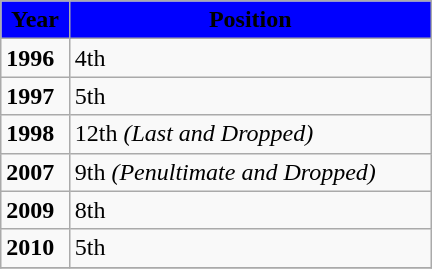<table class="wikitable" style="width: 18em;">
<tr bgcolor="0000FF" align="center">
<td><span><strong>Year</strong></span></td>
<td><span><strong>Position</strong></span></td>
</tr>
<tr>
<td><strong>1996</strong></td>
<td>4th</td>
</tr>
<tr>
<td><strong>1997</strong></td>
<td>5th</td>
</tr>
<tr>
<td><strong>1998</strong></td>
<td>12th <em>(Last and Dropped)</em></td>
</tr>
<tr>
<td><strong>2007</strong></td>
<td>9th <em>(Penultimate and Dropped)</em></td>
</tr>
<tr>
<td><strong>2009</strong></td>
<td>8th</td>
</tr>
<tr>
<td><strong>2010</strong></td>
<td>5th</td>
</tr>
<tr>
</tr>
</table>
